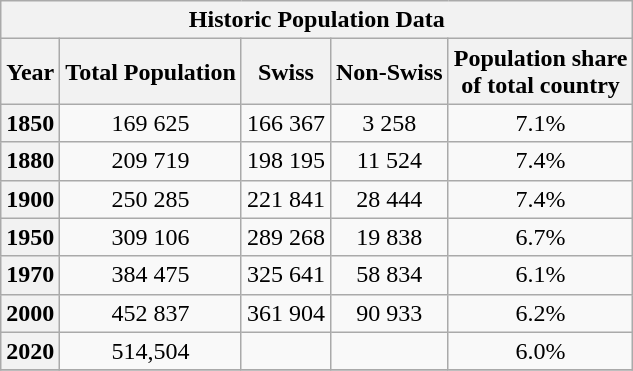<table class="wikitable collapsible">
<tr>
<th colspan="5">Historic Population Data</th>
</tr>
<tr>
<th>Year</th>
<th>Total Population</th>
<th>Swiss</th>
<th>Non-Swiss</th>
<th>Population share <br>of total country</th>
</tr>
<tr>
<th scope="row">1850</th>
<td rowspan="1" align="center">169 625</td>
<td rowspan="1" align="center">166 367</td>
<td rowspan="1" align="center">3 258</td>
<td align="center">7.1%</td>
</tr>
<tr>
<th>1880</th>
<td rowspan="1" align="center">209 719</td>
<td rowspan="1" align="center">198 195</td>
<td rowspan="1" align="center">11 524</td>
<td align="center"align="center">7.4%</td>
</tr>
<tr>
<th scope="row">1900</th>
<td rowspan="1" align="center">250 285</td>
<td rowspan="1" align="center">221 841</td>
<td rowspan="1" align="center">28 444</td>
<td align="center">7.4%</td>
</tr>
<tr>
<th scope="row">1950</th>
<td rowspan="1" align="center">309 106</td>
<td rowspan="1" align="center">289 268</td>
<td rowspan="1" align="center">19 838</td>
<td align="center">6.7%</td>
</tr>
<tr>
<th scope="row">1970</th>
<td rowspan="1" align="center">384 475</td>
<td align="center">325 641</td>
<td rowspan="1" align="center">58 834</td>
<td align="center">6.1%</td>
</tr>
<tr>
<th>2000</th>
<td align="center">452 837</td>
<td align="center">361 904</td>
<td rowspan="1" align="center">90 933</td>
<td align="center">6.2%</td>
</tr>
<tr>
<th scope="row">2020</th>
<td align="center">514,504</td>
<td align="center"></td>
<td align="center"></td>
<td align="center">6.0%</td>
</tr>
<tr>
</tr>
</table>
